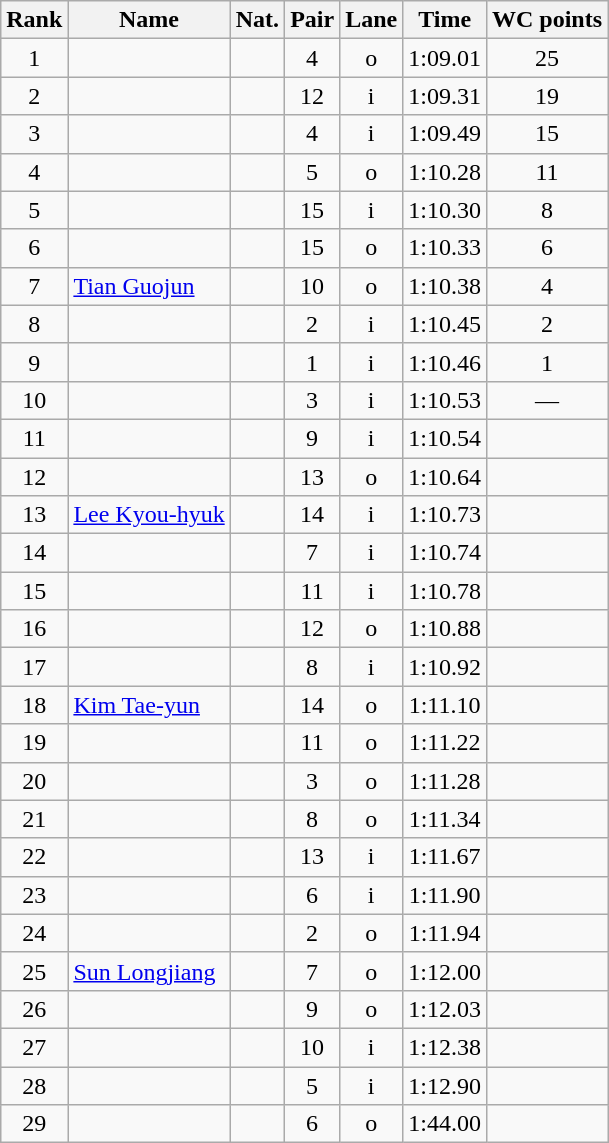<table class="wikitable sortable" style="text-align:center">
<tr>
<th>Rank</th>
<th>Name</th>
<th>Nat.</th>
<th>Pair</th>
<th>Lane</th>
<th>Time</th>
<th>WC points</th>
</tr>
<tr>
<td>1</td>
<td align=left></td>
<td></td>
<td>4</td>
<td>o</td>
<td>1:09.01</td>
<td>25</td>
</tr>
<tr>
<td>2</td>
<td align=left></td>
<td></td>
<td>12</td>
<td>i</td>
<td>1:09.31</td>
<td>19</td>
</tr>
<tr>
<td>3</td>
<td align=left></td>
<td></td>
<td>4</td>
<td>i</td>
<td>1:09.49</td>
<td>15</td>
</tr>
<tr>
<td>4</td>
<td align=left></td>
<td></td>
<td>5</td>
<td>o</td>
<td>1:10.28</td>
<td>11</td>
</tr>
<tr>
<td>5</td>
<td align=left></td>
<td></td>
<td>15</td>
<td>i</td>
<td>1:10.30</td>
<td>8</td>
</tr>
<tr>
<td>6</td>
<td align=left></td>
<td></td>
<td>15</td>
<td>o</td>
<td>1:10.33</td>
<td>6</td>
</tr>
<tr>
<td>7</td>
<td align=left><a href='#'>Tian Guojun</a></td>
<td></td>
<td>10</td>
<td>o</td>
<td>1:10.38</td>
<td>4</td>
</tr>
<tr>
<td>8</td>
<td align=left></td>
<td></td>
<td>2</td>
<td>i</td>
<td>1:10.45</td>
<td>2</td>
</tr>
<tr>
<td>9</td>
<td align=left></td>
<td></td>
<td>1</td>
<td>i</td>
<td>1:10.46</td>
<td>1</td>
</tr>
<tr>
<td>10</td>
<td align=left></td>
<td></td>
<td>3</td>
<td>i</td>
<td>1:10.53</td>
<td>—</td>
</tr>
<tr>
<td>11</td>
<td align=left></td>
<td></td>
<td>9</td>
<td>i</td>
<td>1:10.54</td>
<td></td>
</tr>
<tr>
<td>12</td>
<td align=left></td>
<td></td>
<td>13</td>
<td>o</td>
<td>1:10.64</td>
<td></td>
</tr>
<tr>
<td>13</td>
<td align=left><a href='#'>Lee Kyou-hyuk</a></td>
<td></td>
<td>14</td>
<td>i</td>
<td>1:10.73</td>
<td></td>
</tr>
<tr>
<td>14</td>
<td align=left></td>
<td></td>
<td>7</td>
<td>i</td>
<td>1:10.74</td>
<td></td>
</tr>
<tr>
<td>15</td>
<td align=left></td>
<td></td>
<td>11</td>
<td>i</td>
<td>1:10.78</td>
<td></td>
</tr>
<tr>
<td>16</td>
<td align=left></td>
<td></td>
<td>12</td>
<td>o</td>
<td>1:10.88</td>
<td></td>
</tr>
<tr>
<td>17</td>
<td align=left></td>
<td></td>
<td>8</td>
<td>i</td>
<td>1:10.92</td>
<td></td>
</tr>
<tr>
<td>18</td>
<td align=left><a href='#'>Kim Tae-yun</a></td>
<td></td>
<td>14</td>
<td>o</td>
<td>1:11.10</td>
<td></td>
</tr>
<tr>
<td>19</td>
<td align=left></td>
<td></td>
<td>11</td>
<td>o</td>
<td>1:11.22</td>
<td></td>
</tr>
<tr>
<td>20</td>
<td align=left></td>
<td></td>
<td>3</td>
<td>o</td>
<td>1:11.28</td>
<td></td>
</tr>
<tr>
<td>21</td>
<td align=left></td>
<td></td>
<td>8</td>
<td>o</td>
<td>1:11.34</td>
<td></td>
</tr>
<tr>
<td>22</td>
<td align=left></td>
<td></td>
<td>13</td>
<td>i</td>
<td>1:11.67</td>
<td></td>
</tr>
<tr>
<td>23</td>
<td align=left></td>
<td></td>
<td>6</td>
<td>i</td>
<td>1:11.90</td>
<td></td>
</tr>
<tr>
<td>24</td>
<td align=left></td>
<td></td>
<td>2</td>
<td>o</td>
<td>1:11.94</td>
<td></td>
</tr>
<tr>
<td>25</td>
<td align=left><a href='#'>Sun Longjiang</a></td>
<td></td>
<td>7</td>
<td>o</td>
<td>1:12.00</td>
<td></td>
</tr>
<tr>
<td>26</td>
<td align=left></td>
<td></td>
<td>9</td>
<td>o</td>
<td>1:12.03</td>
<td></td>
</tr>
<tr>
<td>27</td>
<td align=left></td>
<td></td>
<td>10</td>
<td>i</td>
<td>1:12.38</td>
<td></td>
</tr>
<tr>
<td>28</td>
<td align=left></td>
<td></td>
<td>5</td>
<td>i</td>
<td>1:12.90</td>
<td></td>
</tr>
<tr>
<td>29</td>
<td align=left></td>
<td></td>
<td>6</td>
<td>o</td>
<td>1:44.00</td>
<td></td>
</tr>
</table>
